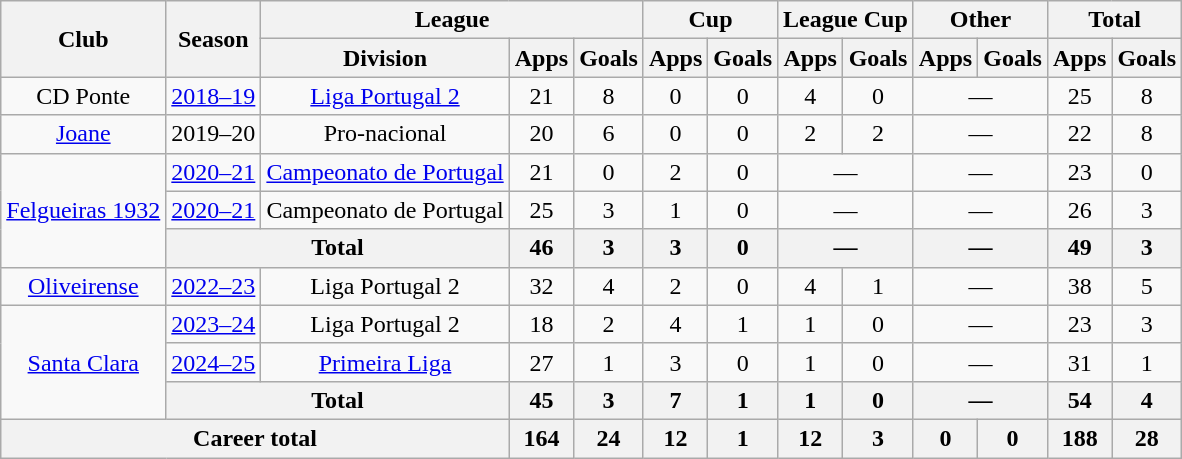<table class="wikitable" style="text-align: center;">
<tr>
<th rowspan="2">Club</th>
<th rowspan="2">Season</th>
<th colspan="3">League</th>
<th colspan="2">Cup</th>
<th colspan="2">League Cup</th>
<th colspan="2">Other</th>
<th colspan="2">Total</th>
</tr>
<tr>
<th>Division</th>
<th>Apps</th>
<th>Goals</th>
<th>Apps</th>
<th>Goals</th>
<th>Apps</th>
<th>Goals</th>
<th>Apps</th>
<th>Goals</th>
<th>Apps</th>
<th>Goals</th>
</tr>
<tr>
<td>CD Ponte</td>
<td><a href='#'>2018–19</a></td>
<td><a href='#'>Liga Portugal 2</a></td>
<td>21</td>
<td>8</td>
<td>0</td>
<td>0</td>
<td>4</td>
<td>0</td>
<td colspan="2">—</td>
<td>25</td>
<td>8</td>
</tr>
<tr>
<td><a href='#'>Joane</a></td>
<td>2019–20</td>
<td>Pro-nacional</td>
<td>20</td>
<td>6</td>
<td>0</td>
<td>0</td>
<td>2</td>
<td>2</td>
<td colspan="2">—</td>
<td>22</td>
<td>8</td>
</tr>
<tr>
<td rowspan="3"><a href='#'>Felgueiras 1932</a></td>
<td><a href='#'>2020–21</a></td>
<td><a href='#'>Campeonato de Portugal</a></td>
<td>21</td>
<td>0</td>
<td>2</td>
<td>0</td>
<td colspan="2">—</td>
<td colspan="2">—</td>
<td>23</td>
<td>0</td>
</tr>
<tr>
<td><a href='#'>2020–21</a></td>
<td>Campeonato de Portugal</td>
<td>25</td>
<td>3</td>
<td>1</td>
<td>0</td>
<td colspan="2">—</td>
<td colspan="2">—</td>
<td>26</td>
<td>3</td>
</tr>
<tr>
<th colspan="2">Total</th>
<th>46</th>
<th>3</th>
<th>3</th>
<th>0</th>
<th colspan="2">—</th>
<th colspan="2">—</th>
<th>49</th>
<th>3</th>
</tr>
<tr>
<td><a href='#'>Oliveirense</a></td>
<td><a href='#'>2022–23</a></td>
<td>Liga Portugal 2</td>
<td>32</td>
<td>4</td>
<td>2</td>
<td>0</td>
<td>4</td>
<td>1</td>
<td colspan="2">—</td>
<td>38</td>
<td>5</td>
</tr>
<tr>
<td rowspan="3"><a href='#'>Santa Clara</a></td>
<td><a href='#'>2023–24</a></td>
<td>Liga Portugal 2</td>
<td>18</td>
<td>2</td>
<td>4</td>
<td>1</td>
<td>1</td>
<td>0</td>
<td colspan="2">—</td>
<td>23</td>
<td>3</td>
</tr>
<tr>
<td><a href='#'>2024–25</a></td>
<td><a href='#'>Primeira Liga</a></td>
<td>27</td>
<td>1</td>
<td>3</td>
<td>0</td>
<td>1</td>
<td>0</td>
<td colspan="2">—</td>
<td>31</td>
<td>1</td>
</tr>
<tr>
<th colspan="2">Total</th>
<th>45</th>
<th>3</th>
<th>7</th>
<th>1</th>
<th>1</th>
<th>0</th>
<th colspan="2">—</th>
<th>54</th>
<th>4</th>
</tr>
<tr>
<th colspan="3">Career total</th>
<th>164</th>
<th>24</th>
<th>12</th>
<th>1</th>
<th>12</th>
<th>3</th>
<th>0</th>
<th>0</th>
<th>188</th>
<th>28</th>
</tr>
</table>
